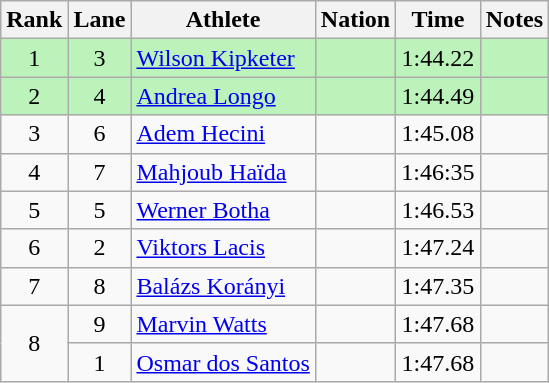<table class="wikitable sortable" style="text-align:center">
<tr>
<th>Rank</th>
<th>Lane</th>
<th>Athlete</th>
<th>Nation</th>
<th>Time</th>
<th>Notes</th>
</tr>
<tr bgcolor = "bbf3bb">
<td>1</td>
<td>3</td>
<td align="left"><a href='#'>Wilson Kipketer</a></td>
<td align="left"></td>
<td>1:44.22</td>
<td></td>
</tr>
<tr bgcolor = "bbf3bb">
<td>2</td>
<td>4</td>
<td align="left"><a href='#'>Andrea Longo</a></td>
<td align="left"></td>
<td>1:44.49</td>
<td></td>
</tr>
<tr>
<td>3</td>
<td>6</td>
<td align="left"><a href='#'>Adem Hecini</a></td>
<td align="left"></td>
<td>1:45.08</td>
<td></td>
</tr>
<tr>
<td>4</td>
<td>7</td>
<td align="left"><a href='#'>Mahjoub Haïda</a></td>
<td align="left"></td>
<td>1:46:35</td>
<td></td>
</tr>
<tr>
<td>5</td>
<td>5</td>
<td align="left"><a href='#'>Werner Botha</a></td>
<td align="left"></td>
<td>1:46.53</td>
<td></td>
</tr>
<tr>
<td>6</td>
<td>2</td>
<td align="left"><a href='#'>Viktors Lacis</a></td>
<td align="left"></td>
<td>1:47.24</td>
<td></td>
</tr>
<tr>
<td>7</td>
<td>8</td>
<td align="left"><a href='#'>Balázs Korányi</a></td>
<td align="left"></td>
<td>1:47.35</td>
<td></td>
</tr>
<tr>
<td rowspan=2>8</td>
<td>9</td>
<td align="left"><a href='#'>Marvin Watts</a></td>
<td align="left"></td>
<td>1:47.68</td>
<td></td>
</tr>
<tr>
<td>1</td>
<td align="left"><a href='#'>Osmar dos Santos</a></td>
<td align="left"></td>
<td>1:47.68</td>
<td></td>
</tr>
</table>
